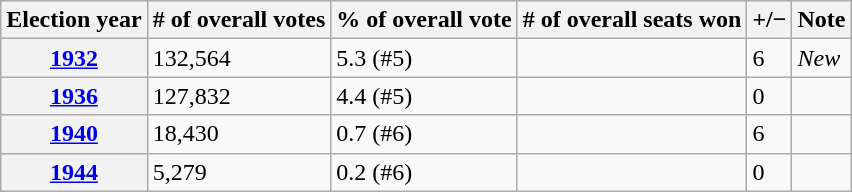<table class=wikitable>
<tr>
<th>Election year</th>
<th># of overall votes</th>
<th>% of overall vote</th>
<th># of overall seats won</th>
<th>+/−</th>
<th>Note</th>
</tr>
<tr>
<th><a href='#'>1932</a></th>
<td>132,564 </td>
<td>5.3 (#5) </td>
<td></td>
<td>6 </td>
<td><em>New</em></td>
</tr>
<tr>
<th><a href='#'>1936</a></th>
<td>127,832 </td>
<td>4.4 (#5) </td>
<td></td>
<td>0 </td>
<td></td>
</tr>
<tr>
<th><a href='#'>1940</a></th>
<td>18,430 </td>
<td>0.7 (#6) </td>
<td></td>
<td>6 </td>
<td></td>
</tr>
<tr>
<th><a href='#'>1944</a></th>
<td>5,279 </td>
<td>0.2 (#6) </td>
<td></td>
<td>0 </td>
<td></td>
</tr>
</table>
